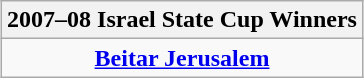<table class="wikitable" style="text-align: center; margin: 0 auto;">
<tr>
<th>2007–08 Israel State Cup Winners</th>
</tr>
<tr>
<td><strong><a href='#'>Beitar Jerusalem</a></strong></td>
</tr>
</table>
